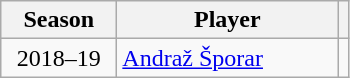<table class="wikitable">
<tr>
<th style="width:70px;">Season</th>
<th style="width:140px;">Player</th>
<th></th>
</tr>
<tr>
<td style="text-align:center;">2018–19</td>
<td> <a href='#'>Andraž Šporar</a></td>
<td></td>
</tr>
</table>
